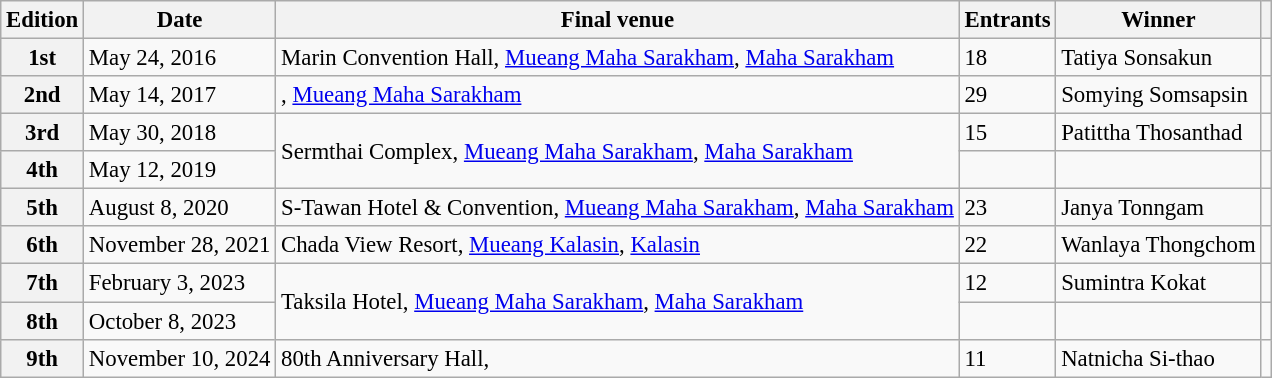<table class="wikitable defaultcenter col2left col3left col5left" style="font-size:95%;">
<tr>
<th>Edition</th>
<th>Date</th>
<th>Final venue</th>
<th>Entrants</th>
<th>Winner</th>
<th></th>
</tr>
<tr>
<th>1st</th>
<td>May 24, 2016</td>
<td>Marin Convention Hall, <a href='#'>Mueang Maha Sarakham</a>, <a href='#'>Maha Sarakham</a></td>
<td>18</td>
<td>Tatiya Sonsakun</td>
<td></td>
</tr>
<tr>
<th>2nd</th>
<td>May 14, 2017</td>
<td>, <a href='#'>Mueang Maha Sarakham</a></td>
<td>29</td>
<td>Somying Somsapsin</td>
<td></td>
</tr>
<tr>
<th>3rd</th>
<td>May 30, 2018</td>
<td rowspan=2>Sermthai Complex, <a href='#'>Mueang Maha Sarakham</a>, <a href='#'>Maha Sarakham</a></td>
<td>15</td>
<td>Patittha Thosanthad</td>
<td></td>
</tr>
<tr>
<th>4th</th>
<td>May 12, 2019</td>
<td></td>
<td></td>
<td></td>
</tr>
<tr>
<th>5th</th>
<td>August 8, 2020</td>
<td>S-Tawan Hotel & Convention, <a href='#'>Mueang Maha Sarakham</a>, <a href='#'>Maha Sarakham</a></td>
<td>23</td>
<td>Janya Tonngam</td>
<td></td>
</tr>
<tr>
<th>6th</th>
<td>November 28, 2021</td>
<td>Chada View Resort, <a href='#'>Mueang Kalasin</a>, <a href='#'>Kalasin</a></td>
<td>22</td>
<td>Wanlaya Thongchom</td>
<td></td>
</tr>
<tr>
<th>7th</th>
<td>February 3, 2023</td>
<td rowspan=2>Taksila Hotel, <a href='#'>Mueang Maha Sarakham</a>, <a href='#'>Maha Sarakham</a></td>
<td>12</td>
<td>Sumintra Kokat</td>
<td></td>
</tr>
<tr>
<th>8th</th>
<td>October 8, 2023</td>
<td></td>
<td></td>
<td></td>
</tr>
<tr>
<th>9th</th>
<td>November 10, 2024</td>
<td>80th Anniversary Hall, </td>
<td>11</td>
<td>Natnicha Si-thao</td>
<td></td>
</tr>
</table>
